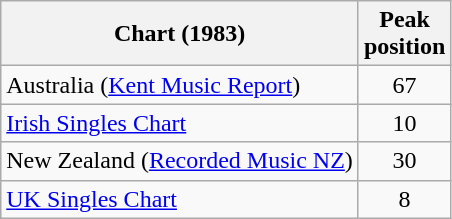<table class="wikitable">
<tr>
<th>Chart (1983)</th>
<th>Peak<br>position</th>
</tr>
<tr>
<td>Australia (<a href='#'>Kent Music Report</a>)</td>
<td align="center">67</td>
</tr>
<tr>
<td><a href='#'>Irish Singles Chart</a></td>
<td align="center">10</td>
</tr>
<tr>
<td>New Zealand (<a href='#'>Recorded Music NZ</a>)</td>
<td align="center">30</td>
</tr>
<tr>
<td><a href='#'>UK Singles Chart</a></td>
<td align="center">8</td>
</tr>
</table>
